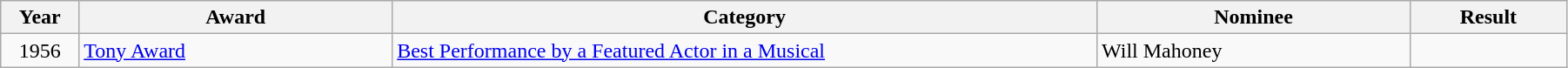<table class="wikitable" width="95%">
<tr>
<th width="5%">Year</th>
<th width="20%">Award</th>
<th width="45%">Category</th>
<th width="20%">Nominee</th>
<th width="10%">Result</th>
</tr>
<tr>
<td align="center">1956</td>
<td><a href='#'>Tony Award</a></td>
<td><a href='#'>Best Performance by a Featured Actor in a Musical</a></td>
<td>Will Mahoney</td>
<td></td>
</tr>
</table>
